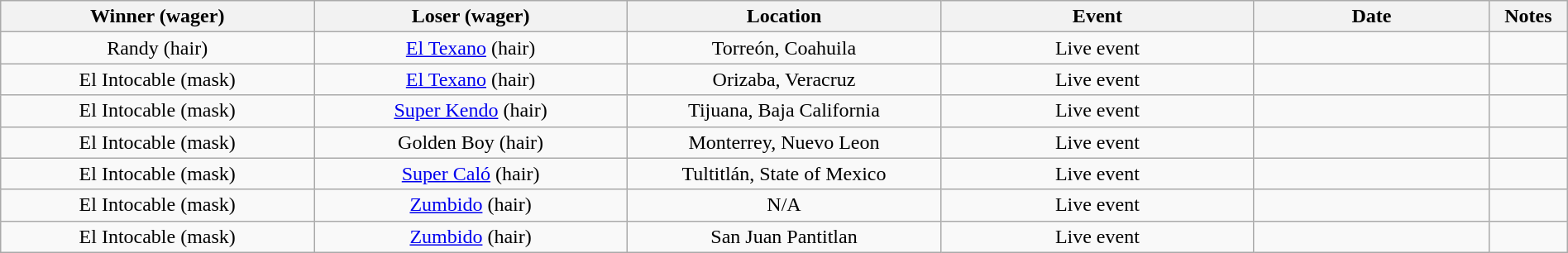<table class="wikitable sortable" width=100%  style="text-align: center">
<tr>
<th width=20% scope="col">Winner (wager)</th>
<th width=20% scope="col">Loser (wager)</th>
<th width=20% scope="col">Location</th>
<th width=20% scope="col">Event</th>
<th width=15% scope="col">Date</th>
<th class="unsortable" width=5% scope="col">Notes</th>
</tr>
<tr>
<td>Randy (hair)</td>
<td><a href='#'>El Texano</a> (hair)</td>
<td>Torreón, Coahuila</td>
<td>Live event</td>
<td></td>
<td></td>
</tr>
<tr>
<td>El Intocable (mask)</td>
<td><a href='#'>El Texano</a> (hair)</td>
<td>Orizaba, Veracruz</td>
<td>Live event</td>
<td></td>
<td></td>
</tr>
<tr>
<td>El Intocable (mask)</td>
<td><a href='#'>Super Kendo</a> (hair)</td>
<td>Tijuana, Baja California</td>
<td>Live event</td>
<td></td>
<td></td>
</tr>
<tr>
<td>El Intocable (mask)</td>
<td>Golden Boy (hair)</td>
<td>Monterrey, Nuevo Leon</td>
<td>Live event</td>
<td></td>
<td> </td>
</tr>
<tr>
<td>El Intocable (mask)</td>
<td><a href='#'>Super Caló</a> (hair)</td>
<td>Tultitlán, State of Mexico</td>
<td>Live event</td>
<td></td>
<td></td>
</tr>
<tr>
<td>El Intocable (mask)</td>
<td><a href='#'>Zumbido</a> (hair)</td>
<td>N/A</td>
<td>Live event</td>
<td></td>
<td></td>
</tr>
<tr>
<td>El Intocable (mask)</td>
<td><a href='#'>Zumbido</a> (hair)</td>
<td>San Juan Pantitlan</td>
<td>Live event</td>
<td></td>
<td> </td>
</tr>
</table>
